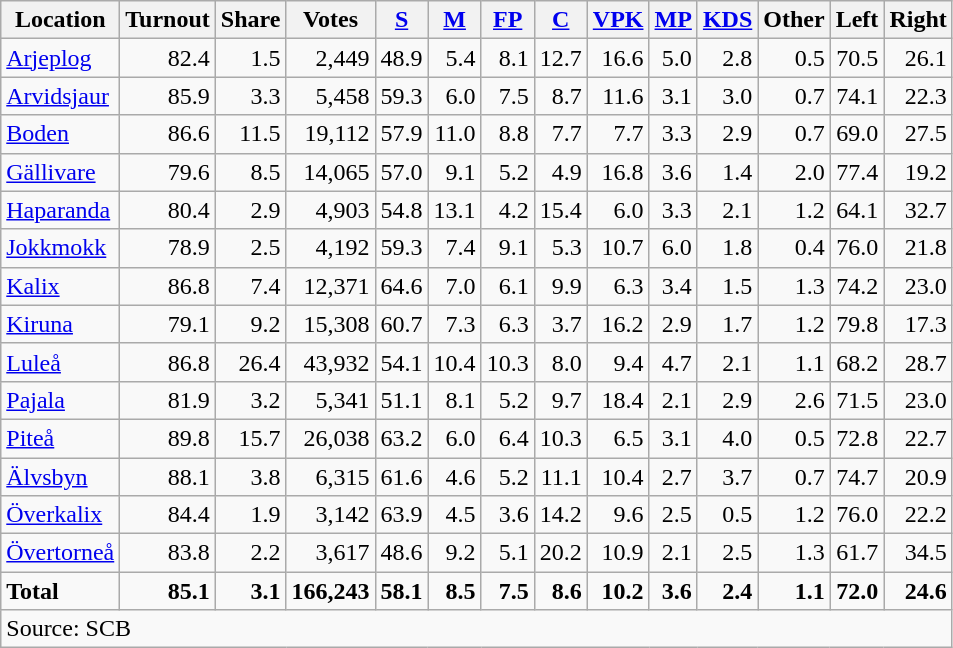<table class="wikitable sortable" style=text-align:right>
<tr>
<th>Location</th>
<th>Turnout</th>
<th>Share</th>
<th>Votes</th>
<th><a href='#'>S</a></th>
<th><a href='#'>M</a></th>
<th><a href='#'>FP</a></th>
<th><a href='#'>C</a></th>
<th><a href='#'>VPK</a></th>
<th><a href='#'>MP</a></th>
<th><a href='#'>KDS</a></th>
<th>Other</th>
<th>Left</th>
<th>Right</th>
</tr>
<tr>
<td align=left><a href='#'>Arjeplog</a></td>
<td>82.4</td>
<td>1.5</td>
<td>2,449</td>
<td>48.9</td>
<td>5.4</td>
<td>8.1</td>
<td>12.7</td>
<td>16.6</td>
<td>5.0</td>
<td>2.8</td>
<td>0.5</td>
<td>70.5</td>
<td>26.1</td>
</tr>
<tr>
<td align=left><a href='#'>Arvidsjaur</a></td>
<td>85.9</td>
<td>3.3</td>
<td>5,458</td>
<td>59.3</td>
<td>6.0</td>
<td>7.5</td>
<td>8.7</td>
<td>11.6</td>
<td>3.1</td>
<td>3.0</td>
<td>0.7</td>
<td>74.1</td>
<td>22.3</td>
</tr>
<tr>
<td align=left><a href='#'>Boden</a></td>
<td>86.6</td>
<td>11.5</td>
<td>19,112</td>
<td>57.9</td>
<td>11.0</td>
<td>8.8</td>
<td>7.7</td>
<td>7.7</td>
<td>3.3</td>
<td>2.9</td>
<td>0.7</td>
<td>69.0</td>
<td>27.5</td>
</tr>
<tr>
<td align=left><a href='#'>Gällivare</a></td>
<td>79.6</td>
<td>8.5</td>
<td>14,065</td>
<td>57.0</td>
<td>9.1</td>
<td>5.2</td>
<td>4.9</td>
<td>16.8</td>
<td>3.6</td>
<td>1.4</td>
<td>2.0</td>
<td>77.4</td>
<td>19.2</td>
</tr>
<tr>
<td align=left><a href='#'>Haparanda</a></td>
<td>80.4</td>
<td>2.9</td>
<td>4,903</td>
<td>54.8</td>
<td>13.1</td>
<td>4.2</td>
<td>15.4</td>
<td>6.0</td>
<td>3.3</td>
<td>2.1</td>
<td>1.2</td>
<td>64.1</td>
<td>32.7</td>
</tr>
<tr>
<td align=left><a href='#'>Jokkmokk</a></td>
<td>78.9</td>
<td>2.5</td>
<td>4,192</td>
<td>59.3</td>
<td>7.4</td>
<td>9.1</td>
<td>5.3</td>
<td>10.7</td>
<td>6.0</td>
<td>1.8</td>
<td>0.4</td>
<td>76.0</td>
<td>21.8</td>
</tr>
<tr>
<td align=left><a href='#'>Kalix</a></td>
<td>86.8</td>
<td>7.4</td>
<td>12,371</td>
<td>64.6</td>
<td>7.0</td>
<td>6.1</td>
<td>9.9</td>
<td>6.3</td>
<td>3.4</td>
<td>1.5</td>
<td>1.3</td>
<td>74.2</td>
<td>23.0</td>
</tr>
<tr>
<td align=left><a href='#'>Kiruna</a></td>
<td>79.1</td>
<td>9.2</td>
<td>15,308</td>
<td>60.7</td>
<td>7.3</td>
<td>6.3</td>
<td>3.7</td>
<td>16.2</td>
<td>2.9</td>
<td>1.7</td>
<td>1.2</td>
<td>79.8</td>
<td>17.3</td>
</tr>
<tr>
<td align=left><a href='#'>Luleå</a></td>
<td>86.8</td>
<td>26.4</td>
<td>43,932</td>
<td>54.1</td>
<td>10.4</td>
<td>10.3</td>
<td>8.0</td>
<td>9.4</td>
<td>4.7</td>
<td>2.1</td>
<td>1.1</td>
<td>68.2</td>
<td>28.7</td>
</tr>
<tr>
<td align=left><a href='#'>Pajala</a></td>
<td>81.9</td>
<td>3.2</td>
<td>5,341</td>
<td>51.1</td>
<td>8.1</td>
<td>5.2</td>
<td>9.7</td>
<td>18.4</td>
<td>2.1</td>
<td>2.9</td>
<td>2.6</td>
<td>71.5</td>
<td>23.0</td>
</tr>
<tr>
<td align=left><a href='#'>Piteå</a></td>
<td>89.8</td>
<td>15.7</td>
<td>26,038</td>
<td>63.2</td>
<td>6.0</td>
<td>6.4</td>
<td>10.3</td>
<td>6.5</td>
<td>3.1</td>
<td>4.0</td>
<td>0.5</td>
<td>72.8</td>
<td>22.7</td>
</tr>
<tr>
<td align=left><a href='#'>Älvsbyn</a></td>
<td>88.1</td>
<td>3.8</td>
<td>6,315</td>
<td>61.6</td>
<td>4.6</td>
<td>5.2</td>
<td>11.1</td>
<td>10.4</td>
<td>2.7</td>
<td>3.7</td>
<td>0.7</td>
<td>74.7</td>
<td>20.9</td>
</tr>
<tr>
<td align=left><a href='#'>Överkalix</a></td>
<td>84.4</td>
<td>1.9</td>
<td>3,142</td>
<td>63.9</td>
<td>4.5</td>
<td>3.6</td>
<td>14.2</td>
<td>9.6</td>
<td>2.5</td>
<td>0.5</td>
<td>1.2</td>
<td>76.0</td>
<td>22.2</td>
</tr>
<tr>
<td align=left><a href='#'>Övertorneå</a></td>
<td>83.8</td>
<td>2.2</td>
<td>3,617</td>
<td>48.6</td>
<td>9.2</td>
<td>5.1</td>
<td>20.2</td>
<td>10.9</td>
<td>2.1</td>
<td>2.5</td>
<td>1.3</td>
<td>61.7</td>
<td>34.5</td>
</tr>
<tr>
<td align=left><strong>Total</strong></td>
<td><strong>85.1</strong></td>
<td><strong>3.1</strong></td>
<td><strong>166,243</strong></td>
<td><strong>58.1</strong></td>
<td><strong>8.5</strong></td>
<td><strong>7.5</strong></td>
<td><strong>8.6</strong></td>
<td><strong>10.2</strong></td>
<td><strong>3.6</strong></td>
<td><strong>2.4</strong></td>
<td><strong>1.1</strong></td>
<td><strong>72.0</strong></td>
<td><strong>24.6</strong></td>
</tr>
<tr>
<td align=left colspan=14>Source: SCB </td>
</tr>
</table>
